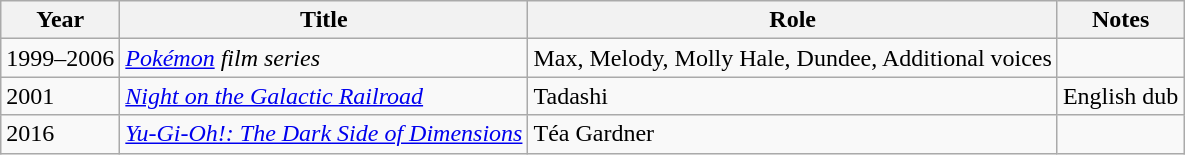<table class="wikitable sortable">
<tr>
<th>Year</th>
<th>Title</th>
<th>Role</th>
<th>Notes</th>
</tr>
<tr>
<td>1999–2006</td>
<td><em><a href='#'>Pokémon</a> film series</em></td>
<td>Max, Melody, Molly Hale, Dundee, Additional voices</td>
<td></td>
</tr>
<tr>
<td>2001</td>
<td><em><a href='#'>Night on the Galactic Railroad</a></em></td>
<td>Tadashi</td>
<td>English dub</td>
</tr>
<tr>
<td>2016</td>
<td><em><a href='#'>Yu-Gi-Oh!: The Dark Side of Dimensions</a></em></td>
<td>Téa Gardner</td>
<td></td>
</tr>
</table>
